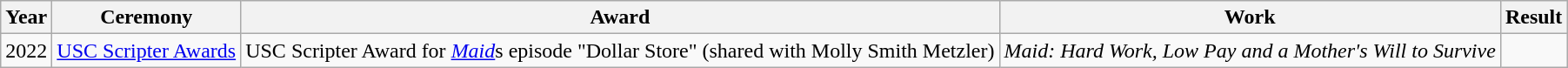<table class="wikitable">
<tr>
<th scope="col">Year</th>
<th scope="col">Ceremony</th>
<th scope="col">Award</th>
<th scope="col">Work</th>
<th scope="col">Result</th>
</tr>
<tr>
<td>2022</td>
<td><a href='#'>USC Scripter Awards</a></td>
<td scope="row">USC Scripter Award for <em><a href='#'>Maid</a></em>s episode "Dollar Store" (shared with Molly Smith Metzler)</td>
<td><em>Maid: Hard Work, Low Pay and a Mother's Will to Survive</em></td>
<td></td>
</tr>
</table>
